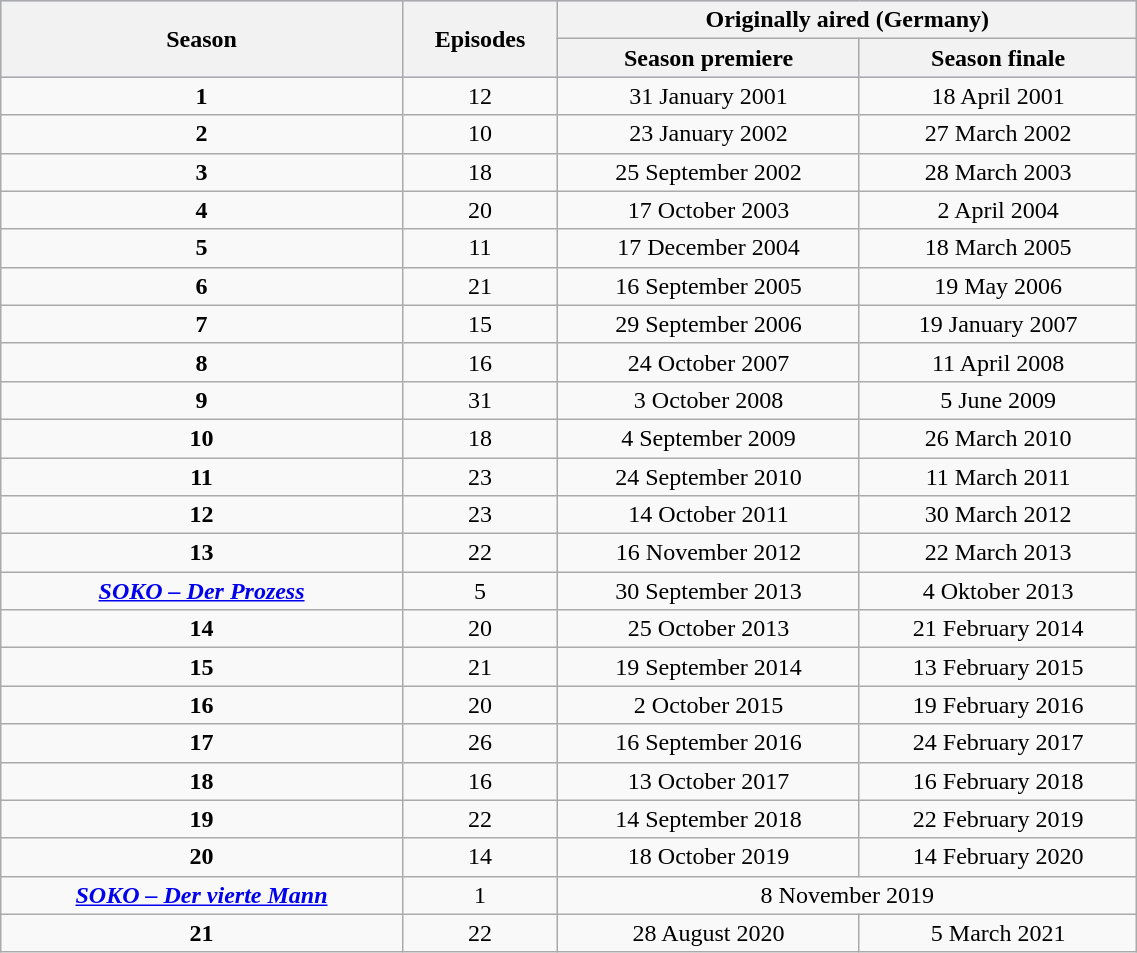<table class="wikitable" style="text-align:center" width="60%">
<tr style="background:#abcdef;">
<th rowspan="2">Season</th>
<th rowspan="2">Episodes</th>
<th colspan="2">Originally aired (Germany)</th>
</tr>
<tr style="background:#abcdef;">
<th>Season premiere</th>
<th>Season finale</th>
</tr>
<tr>
<td><strong>1</strong></td>
<td>12</td>
<td>31 January 2001</td>
<td>18 April 2001</td>
</tr>
<tr>
<td><strong>2</strong></td>
<td>10</td>
<td>23 January 2002</td>
<td>27 March 2002</td>
</tr>
<tr>
<td><strong>3</strong></td>
<td>18</td>
<td>25 September 2002</td>
<td>28 March 2003</td>
</tr>
<tr>
<td><strong>4</strong></td>
<td>20</td>
<td>17 October 2003</td>
<td>2 April 2004</td>
</tr>
<tr>
<td><strong>5</strong></td>
<td>11</td>
<td>17 December 2004</td>
<td>18 March 2005</td>
</tr>
<tr>
<td><strong>6</strong></td>
<td>21</td>
<td>16 September 2005</td>
<td>19 May 2006</td>
</tr>
<tr>
<td><strong>7</strong></td>
<td>15</td>
<td>29 September 2006</td>
<td>19 January 2007</td>
</tr>
<tr>
<td><strong>8</strong></td>
<td>16</td>
<td>24 October 2007</td>
<td>11 April 2008</td>
</tr>
<tr>
<td><strong>9</strong></td>
<td>31</td>
<td>3 October 2008</td>
<td>5 June 2009</td>
</tr>
<tr>
<td><strong>10</strong></td>
<td>18</td>
<td>4 September 2009</td>
<td>26 March 2010</td>
</tr>
<tr>
<td><strong>11</strong></td>
<td>23</td>
<td>24 September 2010</td>
<td>11 March 2011</td>
</tr>
<tr>
<td><strong>12</strong></td>
<td>23</td>
<td>14 October 2011</td>
<td>30 March 2012</td>
</tr>
<tr>
<td><strong>13</strong></td>
<td>22</td>
<td>16 November 2012</td>
<td>22 March 2013</td>
</tr>
<tr>
<td><strong><em><a href='#'>SOKO – Der Prozess</a></em></strong></td>
<td>5</td>
<td>30 September 2013</td>
<td>4 Oktober 2013</td>
</tr>
<tr>
<td><strong>14</strong></td>
<td>20</td>
<td>25 October 2013</td>
<td>21 February 2014</td>
</tr>
<tr>
<td><strong>15</strong></td>
<td>21</td>
<td>19 September 2014</td>
<td>13 February 2015</td>
</tr>
<tr>
<td><strong>16</strong></td>
<td>20</td>
<td>2 October 2015</td>
<td>19 February 2016</td>
</tr>
<tr>
<td><strong>17</strong></td>
<td>26</td>
<td>16 September 2016</td>
<td>24 February 2017</td>
</tr>
<tr>
<td><strong>18</strong></td>
<td>16</td>
<td>13 October 2017</td>
<td>16 February 2018</td>
</tr>
<tr>
<td><strong>19</strong></td>
<td>22</td>
<td>14 September 2018</td>
<td>22 February 2019</td>
</tr>
<tr>
<td><strong>20</strong></td>
<td>14</td>
<td>18 October 2019</td>
<td>14 February 2020</td>
</tr>
<tr>
<td><strong><em><a href='#'>SOKO – Der vierte Mann</a></em></strong></td>
<td>1</td>
<td colspan="2">8 November 2019</td>
</tr>
<tr>
<td><strong>21</strong></td>
<td>22</td>
<td>28 August 2020</td>
<td>5 March 2021</td>
</tr>
</table>
